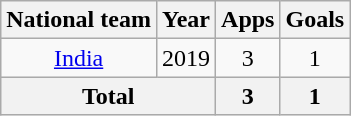<table class="wikitable" style="text-align: center;">
<tr>
<th>National team</th>
<th>Year</th>
<th>Apps</th>
<th>Goals</th>
</tr>
<tr>
<td rowspan="1"><a href='#'>India</a></td>
<td>2019</td>
<td>3</td>
<td>1</td>
</tr>
<tr>
<th colspan="2">Total</th>
<th>3</th>
<th>1</th>
</tr>
</table>
